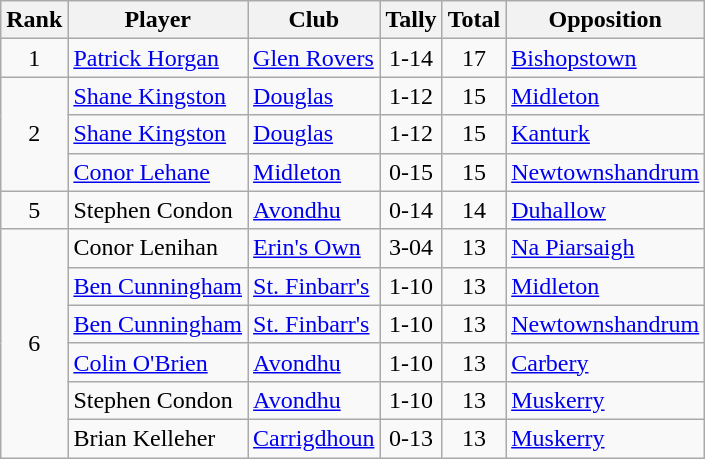<table class="wikitable">
<tr>
<th>Rank</th>
<th>Player</th>
<th>Club</th>
<th>Tally</th>
<th>Total</th>
<th>Opposition</th>
</tr>
<tr>
<td rowspan="1" style="text-align:center;">1</td>
<td><a href='#'>Patrick Horgan</a></td>
<td><a href='#'>Glen Rovers</a></td>
<td align=center>1-14</td>
<td align=center>17</td>
<td><a href='#'>Bishopstown</a></td>
</tr>
<tr>
<td rowspan="3" style="text-align:center;">2</td>
<td><a href='#'>Shane Kingston</a></td>
<td><a href='#'>Douglas</a></td>
<td align=center>1-12</td>
<td align=center>15</td>
<td><a href='#'>Midleton</a></td>
</tr>
<tr>
<td><a href='#'>Shane Kingston</a></td>
<td><a href='#'>Douglas</a></td>
<td align=center>1-12</td>
<td align=center>15</td>
<td><a href='#'>Kanturk</a></td>
</tr>
<tr>
<td><a href='#'>Conor Lehane</a></td>
<td><a href='#'>Midleton</a></td>
<td align=center>0-15</td>
<td align=center>15</td>
<td><a href='#'>Newtownshandrum</a></td>
</tr>
<tr>
<td rowspan="1" style="text-align:center;">5</td>
<td>Stephen Condon</td>
<td><a href='#'>Avondhu</a></td>
<td align=center>0-14</td>
<td align=center>14</td>
<td><a href='#'>Duhallow</a></td>
</tr>
<tr>
<td rowspan="6" style="text-align:center;">6</td>
<td>Conor Lenihan</td>
<td><a href='#'>Erin's Own</a></td>
<td align=center>3-04</td>
<td align=center>13</td>
<td><a href='#'>Na Piarsaigh</a></td>
</tr>
<tr>
<td><a href='#'>Ben Cunningham</a></td>
<td><a href='#'>St. Finbarr's</a></td>
<td align=center>1-10</td>
<td align=center>13</td>
<td><a href='#'>Midleton</a></td>
</tr>
<tr>
<td><a href='#'>Ben Cunningham</a></td>
<td><a href='#'>St. Finbarr's</a></td>
<td align=center>1-10</td>
<td align=center>13</td>
<td><a href='#'>Newtownshandrum</a></td>
</tr>
<tr>
<td><a href='#'>Colin O'Brien</a></td>
<td><a href='#'>Avondhu</a></td>
<td align=center>1-10</td>
<td align=center>13</td>
<td><a href='#'>Carbery</a></td>
</tr>
<tr>
<td>Stephen Condon</td>
<td><a href='#'>Avondhu</a></td>
<td align=center>1-10</td>
<td align=center>13</td>
<td><a href='#'>Muskerry</a></td>
</tr>
<tr>
<td>Brian Kelleher</td>
<td><a href='#'>Carrigdhoun</a></td>
<td align=center>0-13</td>
<td align=center>13</td>
<td><a href='#'>Muskerry</a></td>
</tr>
</table>
